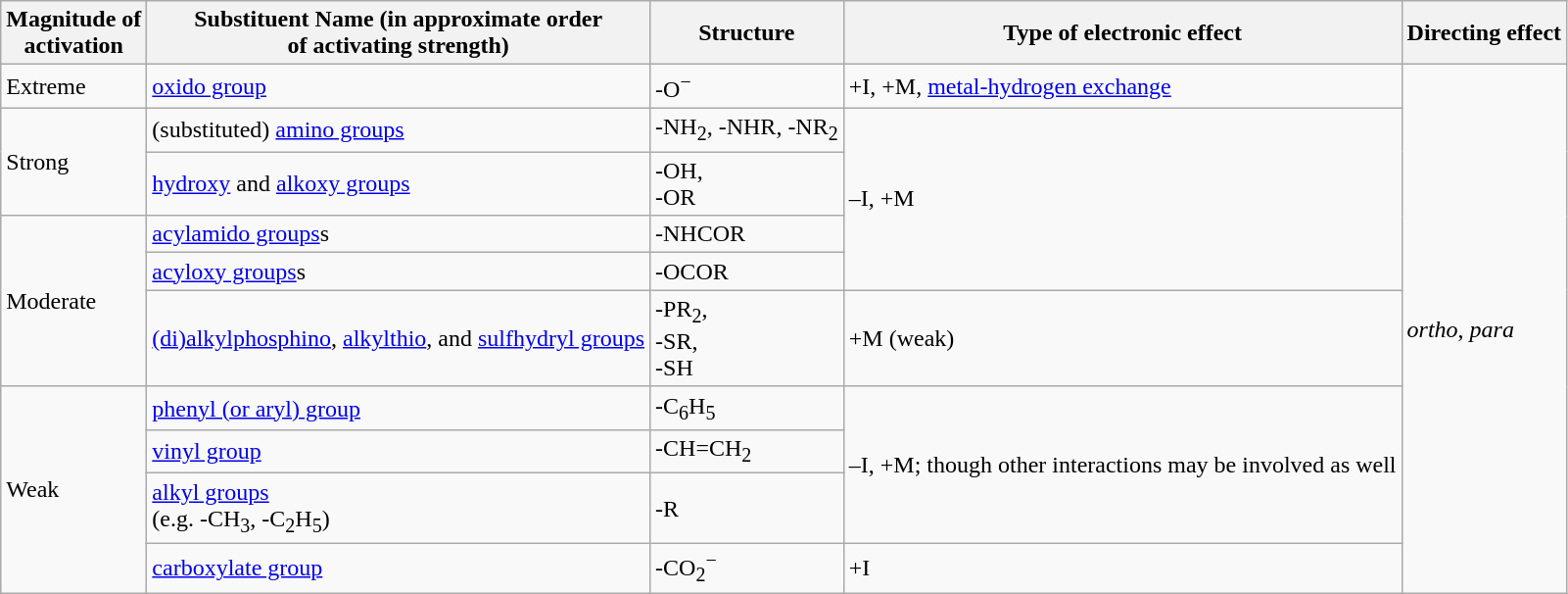<table class="wikitable">
<tr>
<th>Magnitude of<br>activation</th>
<th>Substituent Name (in approximate order<br>of activating strength)</th>
<th>Structure</th>
<th>Type of electronic effect</th>
<th>Directing effect</th>
</tr>
<tr>
<td>Extreme</td>
<td><a href='#'>oxido group</a></td>
<td>-O<sup>−</sup></td>
<td>+I, +M, <a href='#'>metal-hydrogen exchange</a></td>
<td rowspan=10><em>ortho</em>, <em>para</em></td>
</tr>
<tr>
<td rowspan="2">Strong</td>
<td>(substituted) <a href='#'>amino groups</a></td>
<td>-NH<sub>2</sub>,  -NHR, -NR<sub>2</sub></td>
<td rowspan="4">–I, +M</td>
</tr>
<tr>
<td><a href='#'>hydroxy</a> and <a href='#'>alkoxy groups</a></td>
<td>-OH,<br>-OR</td>
</tr>
<tr>
<td rowspan="3">Moderate</td>
<td><a href='#'>acylamido groups</a>s</td>
<td>-NHCOR</td>
</tr>
<tr>
<td><a href='#'>acyloxy groups</a>s</td>
<td>-OCOR</td>
</tr>
<tr>
<td><a href='#'>(di)alkylphosphino</a>, <a href='#'>alkylthio</a>, and <a href='#'>sulfhydryl groups</a></td>
<td>-PR<sub>2</sub>,<br>-SR,<br>-SH</td>
<td>+M (weak)</td>
</tr>
<tr>
<td rowspan="4">Weak</td>
<td><a href='#'>phenyl (or aryl) group</a></td>
<td>-C<sub>6</sub>H<sub>5</sub></td>
<td rowspan="3">–I, +M; though other interactions may be involved as well</td>
</tr>
<tr>
<td><a href='#'>vinyl group</a></td>
<td>-CH=CH<sub>2</sub></td>
</tr>
<tr>
<td><a href='#'>alkyl groups</a><br>(e.g. -CH<sub>3</sub>, -C<sub>2</sub>H<sub>5</sub>)</td>
<td>-R</td>
</tr>
<tr>
<td><a href='#'>carboxylate group</a></td>
<td>-CO<sub>2</sub><sup>−</sup></td>
<td>+I</td>
</tr>
</table>
